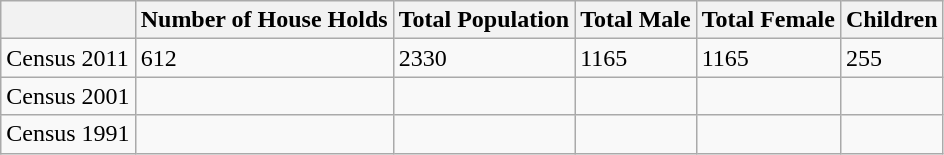<table class="wikitable">
<tr>
<th></th>
<th>Number of House Holds</th>
<th>Total Population</th>
<th>Total Male</th>
<th>Total Female</th>
<th>Children</th>
</tr>
<tr>
<td>Census 2011</td>
<td>612</td>
<td>2330</td>
<td>1165</td>
<td>1165</td>
<td>255</td>
</tr>
<tr>
<td>Census 2001</td>
<td></td>
<td></td>
<td></td>
<td></td>
<td></td>
</tr>
<tr>
<td>Census 1991</td>
<td></td>
<td></td>
<td></td>
<td></td>
<td></td>
</tr>
</table>
